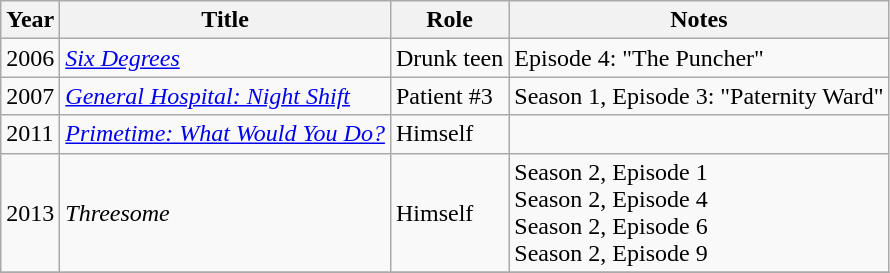<table class="wikitable sortable">
<tr>
<th>Year</th>
<th>Title</th>
<th>Role</th>
<th class="unsortable">Notes</th>
</tr>
<tr>
<td>2006</td>
<td><em><a href='#'>Six Degrees</a></em></td>
<td>Drunk teen</td>
<td>Episode 4: "The Puncher"</td>
</tr>
<tr>
<td>2007</td>
<td><em><a href='#'>General Hospital: Night Shift</a></em></td>
<td>Patient #3</td>
<td>Season 1, Episode 3: "Paternity Ward"</td>
</tr>
<tr>
<td>2011</td>
<td><em><a href='#'>Primetime: What Would You Do?</a></em></td>
<td>Himself</td>
<td></td>
</tr>
<tr>
<td>2013</td>
<td><em>Threesome</em></td>
<td>Himself</td>
<td>Season 2, Episode 1<br> Season 2, Episode 4<br> Season 2, Episode 6<br> Season 2, Episode 9</td>
</tr>
<tr>
</tr>
</table>
